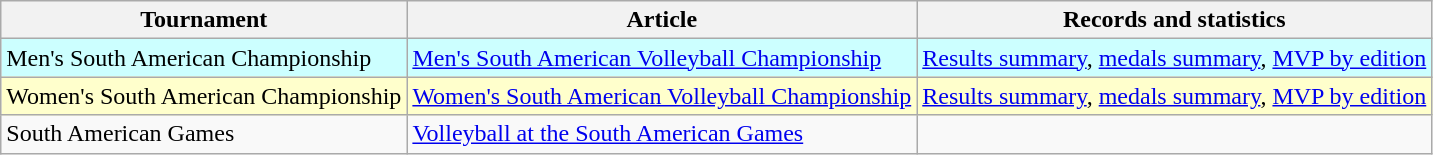<table class="wikitable">
<tr>
<th>Tournament</th>
<th>Article</th>
<th>Records and statistics</th>
</tr>
<tr style="background-color: #cff;">
<td>Men's South American Championship</td>
<td><a href='#'>Men's South American Volleyball Championship</a></td>
<td><a href='#'>Results summary</a>, <a href='#'>medals summary</a>, <a href='#'>MVP by edition</a></td>
</tr>
<tr style="background-color: #ffc;">
<td>Women's South American Championship</td>
<td><a href='#'>Women's South American Volleyball Championship</a></td>
<td><a href='#'>Results summary</a>, <a href='#'>medals summary</a>, <a href='#'>MVP by edition</a></td>
</tr>
<tr>
<td>South American Games</td>
<td><a href='#'>Volleyball at the South American Games</a></td>
<td></td>
</tr>
</table>
